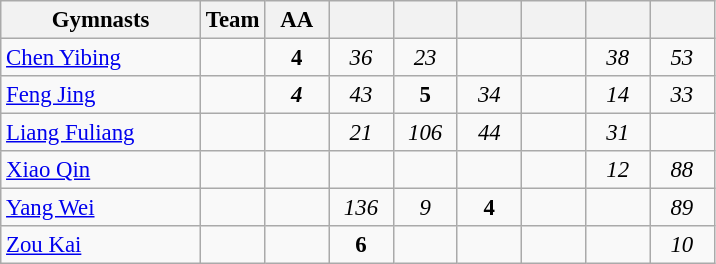<table class="wikitable sortable collapsible autocollapse plainrowheaders" style="text-align:center; font-size:95%;">
<tr>
<th width=28% class=unsortable>Gymnasts</th>
<th width=9% class=unsortable>Team</th>
<th width=9% class=unsortable>AA</th>
<th width=9% class=unsortable></th>
<th width=9% class=unsortable></th>
<th width=9% class=unsortable></th>
<th width=9% class=unsortable></th>
<th width=9% class=unsortable></th>
<th width=9% class=unsortable></th>
</tr>
<tr>
<td align=left><a href='#'>Chen Yibing</a></td>
<td></td>
<td><strong>4</strong></td>
<td><em>36</em></td>
<td><em>23</em></td>
<td></td>
<td></td>
<td><em>38</em></td>
<td><em>53</em></td>
</tr>
<tr>
<td align=left><a href='#'>Feng Jing</a></td>
<td></td>
<td><strong><em>4</em></strong></td>
<td><em>43</em></td>
<td><strong>5</strong></td>
<td><em>34</em></td>
<td></td>
<td><em>14</em></td>
<td><em>33</em></td>
</tr>
<tr>
<td align=left><a href='#'>Liang Fuliang</a></td>
<td></td>
<td></td>
<td><em>21</em></td>
<td><em>106</em></td>
<td><em>44</em></td>
<td></td>
<td><em>31</em></td>
<td></td>
</tr>
<tr>
<td align=left><a href='#'>Xiao Qin</a></td>
<td></td>
<td></td>
<td></td>
<td></td>
<td></td>
<td></td>
<td><em>12</em></td>
<td><em>88</em></td>
</tr>
<tr>
<td align=left><a href='#'>Yang Wei</a></td>
<td></td>
<td></td>
<td><em>136</em></td>
<td><em>9</em></td>
<td><strong>4</strong></td>
<td></td>
<td></td>
<td><em>89</em></td>
</tr>
<tr>
<td align=left><a href='#'>Zou Kai</a></td>
<td></td>
<td></td>
<td><strong>6</strong></td>
<td></td>
<td></td>
<td></td>
<td></td>
<td><em>10</em></td>
</tr>
</table>
